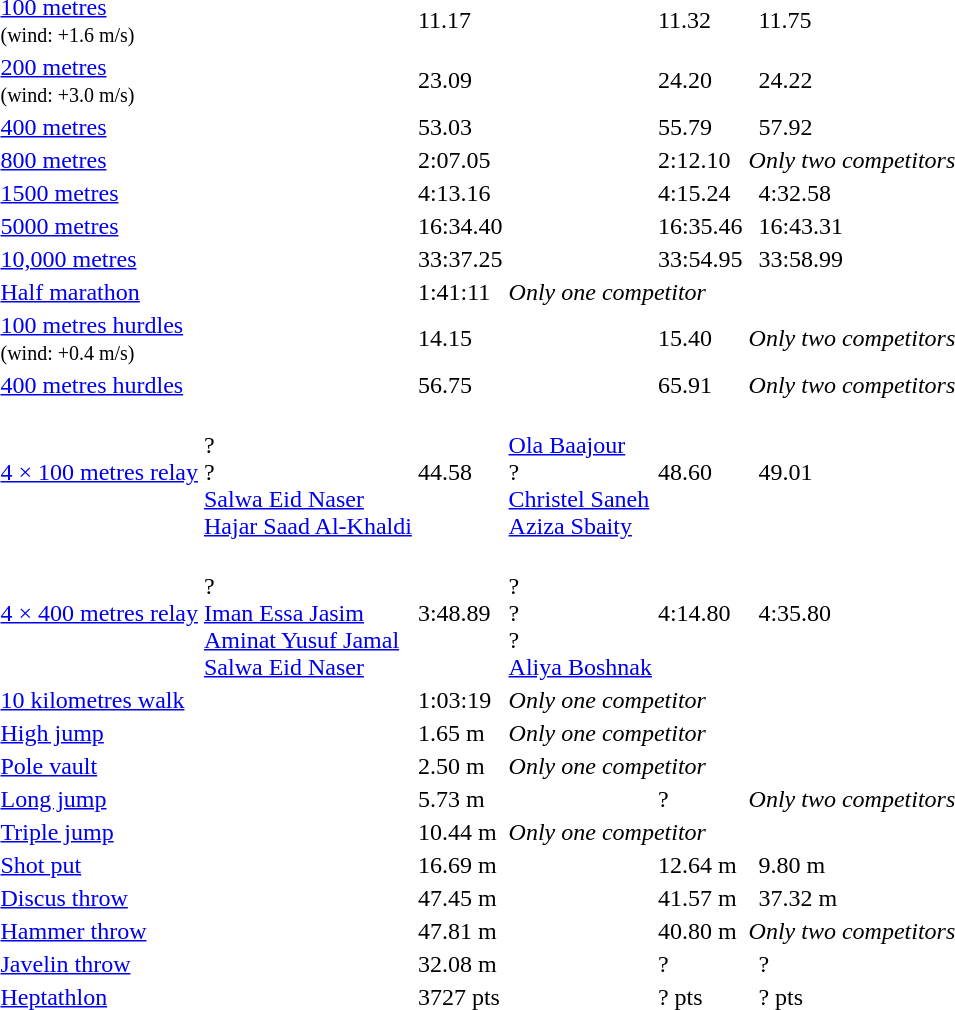<table>
<tr>
<td align=left><a href='#'>100 metres</a><br><small>(wind: +1.6 m/s)</small></td>
<td></td>
<td>11.17 </td>
<td></td>
<td>11.32</td>
<td></td>
<td>11.75 </td>
</tr>
<tr>
<td align=left><a href='#'>200 metres</a><br><small>(wind: +3.0 m/s)</small></td>
<td></td>
<td>23.09</td>
<td></td>
<td>24.20</td>
<td></td>
<td>24.22</td>
</tr>
<tr>
<td align=left><a href='#'>400 metres</a></td>
<td></td>
<td>53.03 </td>
<td></td>
<td>55.79</td>
<td></td>
<td>57.92</td>
</tr>
<tr>
<td align=left><a href='#'>800 metres</a></td>
<td></td>
<td>2:07.05</td>
<td></td>
<td>2:12.10</td>
<td colspan=2><em>Only two competitors</em></td>
</tr>
<tr>
<td align=left><a href='#'>1500 metres</a></td>
<td></td>
<td>4:13.16 </td>
<td></td>
<td>4:15.24</td>
<td></td>
<td>4:32.58</td>
</tr>
<tr>
<td align=left><a href='#'>5000 metres</a></td>
<td></td>
<td>16:34.40</td>
<td></td>
<td>16:35.46</td>
<td></td>
<td>16:43.31</td>
</tr>
<tr>
<td align=left><a href='#'>10,000 metres</a></td>
<td></td>
<td>33:37.25 </td>
<td></td>
<td>33:54.95</td>
<td></td>
<td>33:58.99</td>
</tr>
<tr>
<td align=left><a href='#'>Half marathon</a></td>
<td></td>
<td>1:41:11</td>
<td colspan=4><em>Only one competitor</em></td>
</tr>
<tr>
<td align=left><a href='#'>100 metres hurdles</a><br><small>(wind: +0.4 m/s)</small></td>
<td></td>
<td>14.15 </td>
<td></td>
<td>15.40</td>
<td colspan=2><em>Only two competitors</em></td>
</tr>
<tr>
<td align=left><a href='#'>400 metres hurdles</a></td>
<td></td>
<td>56.75 </td>
<td></td>
<td>65.91</td>
<td colspan=2><em>Only two competitors</em></td>
</tr>
<tr>
<td align=left><a href='#'>4 × 100 metres relay</a></td>
<td valign="top"><br>?<br>?<br><a href='#'>Salwa Eid Naser</a><br><a href='#'>Hajar Saad Al-Khaldi</a></td>
<td>44.58 </td>
<td valign="top"><br><a href='#'>Ola Baajour</a><br>?<br><a href='#'>Christel Saneh</a><br><a href='#'>Aziza Sbaity</a></td>
<td>48.60</td>
<td valign="top"></td>
<td>49.01</td>
</tr>
<tr>
<td align=left><a href='#'>4 × 400 metres relay</a></td>
<td valign="top"><br>?<br><a href='#'>Iman Essa Jasim</a><br><a href='#'>Aminat Yusuf Jamal</a><br><a href='#'>Salwa Eid Naser</a></td>
<td>3:48.89</td>
<td valign="top"><br>?<br>?<br>?<br><a href='#'>Aliya Boshnak</a></td>
<td>4:14.80</td>
<td valign="top"></td>
<td>4:35.80</td>
</tr>
<tr>
<td align=left><a href='#'>10 kilometres walk</a></td>
<td></td>
<td>1:03:19</td>
<td colspan=4><em>Only one competitor</em></td>
</tr>
<tr>
<td align=left><a href='#'>High jump</a></td>
<td></td>
<td>1.65 m</td>
<td colspan=4><em>Only one competitor</em></td>
</tr>
<tr>
<td align=left><a href='#'>Pole vault</a></td>
<td></td>
<td>2.50	 m</td>
<td colspan=4><em>Only one competitor</em></td>
</tr>
<tr>
<td align=left><a href='#'>Long jump</a></td>
<td></td>
<td>5.73 m </td>
<td></td>
<td>?</td>
<td colspan=2><em>Only two competitors</em></td>
</tr>
<tr>
<td align=left><a href='#'>Triple jump</a></td>
<td></td>
<td>10.44 m</td>
<td colspan=4><em>Only one competitor</em></td>
</tr>
<tr>
<td align=left><a href='#'>Shot put</a></td>
<td></td>
<td>16.69 m</td>
<td></td>
<td>12.64 m </td>
<td></td>
<td>9.80 m </td>
</tr>
<tr>
<td align=left><a href='#'>Discus throw</a></td>
<td></td>
<td>47.45 m </td>
<td></td>
<td>41.57 m</td>
<td></td>
<td>37.32 m</td>
</tr>
<tr>
<td align=left><a href='#'>Hammer throw</a></td>
<td></td>
<td>47.81 m</td>
<td></td>
<td>40.80 m</td>
<td colspan=2><em>Only two competitors</em></td>
</tr>
<tr>
<td align=left><a href='#'>Javelin throw</a></td>
<td></td>
<td>32.08 m</td>
<td></td>
<td>?</td>
<td></td>
<td>?</td>
</tr>
<tr>
<td align=left><a href='#'>Heptathlon</a></td>
<td></td>
<td>3727 pts</td>
<td></td>
<td>? pts</td>
<td></td>
<td>? pts</td>
</tr>
</table>
